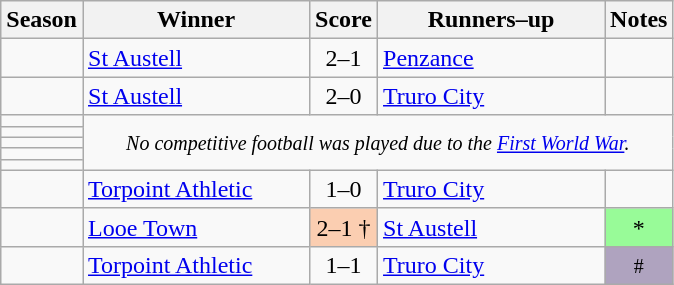<table class="sortable wikitable">
<tr>
<th>Season</th>
<th style="width:9em">Winner</th>
<th>Score</th>
<th style="width:9em">Runners–up</th>
<th>Notes</th>
</tr>
<tr>
<td align=center></td>
<td><a href='#'>St Austell</a></td>
<td align=center>2–1</td>
<td><a href='#'>Penzance</a></td>
<td></td>
</tr>
<tr>
<td align=center></td>
<td><a href='#'>St Austell</a></td>
<td align=center>2–0</td>
<td><a href='#'>Truro City</a></td>
<td></td>
</tr>
<tr>
<td align=center></td>
<td rowspan="5" colspan="4" align=center><small><em>No competitive football was played due to the <a href='#'>First World War</a>.</em></small></td>
</tr>
<tr>
<td align=center></td>
</tr>
<tr>
<td align=center></td>
</tr>
<tr>
<td align=center></td>
</tr>
<tr>
<td align=center></td>
</tr>
<tr>
<td align=center></td>
<td><a href='#'>Torpoint Athletic</a></td>
<td align=center>1–0</td>
<td><a href='#'>Truro City</a></td>
<td></td>
</tr>
<tr>
<td align=center></td>
<td><a href='#'>Looe Town</a></td>
<td style="background-color:#FBCEB1" align=center>2–1 †</td>
<td><a href='#'>St Austell</a></td>
<td style="background-color:#98FB98" align=center>*</td>
</tr>
<tr>
<td align=center></td>
<td><a href='#'>Torpoint Athletic</a></td>
<td align=center>1–1</td>
<td><a href='#'>Truro City</a></td>
<td style="background-color:#afa3bf" align=center><small>#</small></td>
</tr>
</table>
